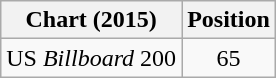<table class="wikitable">
<tr>
<th>Chart (2015)</th>
<th>Position</th>
</tr>
<tr>
<td>US <em>Billboard</em> 200</td>
<td align="center">65</td>
</tr>
</table>
